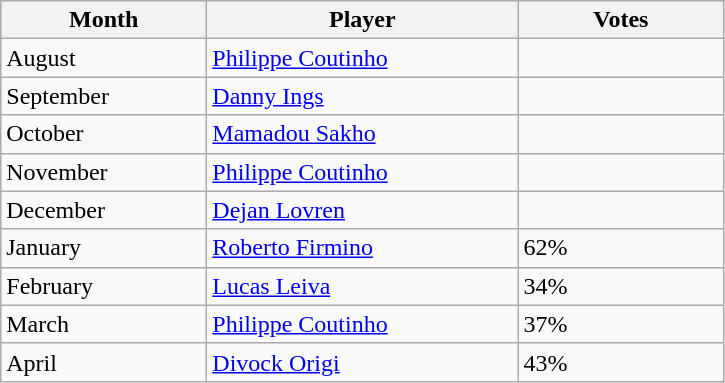<table class="wikitable" style="text-align:left">
<tr>
<th>Month</th>
<th>Player</th>
<th>Votes</th>
</tr>
<tr>
<td style="width:130px;">August</td>
<td style="width:200px;"> <a href='#'>Philippe Coutinho</a></td>
<td style="width:130px;"></td>
</tr>
<tr>
<td style="width:130px;">September</td>
<td style="width:200px;"> <a href='#'>Danny Ings</a></td>
<td style="width:130px;"></td>
</tr>
<tr>
<td style="width:130px;">October</td>
<td style="width:200px;"> <a href='#'>Mamadou Sakho</a></td>
<td style="width:130px;"></td>
</tr>
<tr>
<td style="width:130px;">November</td>
<td style="width:200px;"> <a href='#'>Philippe Coutinho</a></td>
<td style="width:130px;"></td>
</tr>
<tr>
<td style="width:130px;">December</td>
<td style="width:200px;"> <a href='#'>Dejan Lovren</a></td>
<td style="width:130px;"></td>
</tr>
<tr>
<td style="width:130px;">January</td>
<td style="width:200px;"> <a href='#'>Roberto Firmino</a></td>
<td style="width:130px;">62%</td>
</tr>
<tr>
<td style="width:130px;">February</td>
<td style="width:200px;"> <a href='#'>Lucas Leiva</a></td>
<td style="width:130px;">34%</td>
</tr>
<tr>
<td style="width:130px;">March</td>
<td style="width:200px;"> <a href='#'>Philippe Coutinho</a></td>
<td style="width:130px;">37%</td>
</tr>
<tr>
<td style="width:130px;">April</td>
<td style="width:200px;"> <a href='#'>Divock Origi</a></td>
<td style="width:130px;">43%</td>
</tr>
</table>
